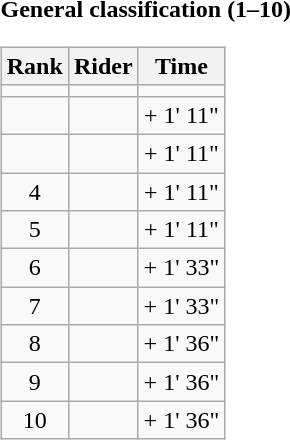<table>
<tr>
<td><strong>General classification (1–10)</strong><br><table class="wikitable">
<tr>
<th scope="col">Rank</th>
<th scope="col">Rider</th>
<th scope="col">Time</th>
</tr>
<tr>
<td style="text-align:center;"></td>
<td></td>
<td style="text-align:center;"></td>
</tr>
<tr>
<td style="text-align:center;"></td>
<td></td>
<td style="text-align:center;">+ 1' 11"</td>
</tr>
<tr>
<td style="text-align:center;"></td>
<td></td>
<td style="text-align:center;">+ 1' 11"</td>
</tr>
<tr>
<td style="text-align:center;">4</td>
<td></td>
<td style="text-align:center;">+ 1' 11"</td>
</tr>
<tr>
<td style="text-align:center;">5</td>
<td></td>
<td style="text-align:center;">+ 1' 11"</td>
</tr>
<tr>
<td style="text-align:center;">6</td>
<td></td>
<td style="text-align:center;">+ 1' 33"</td>
</tr>
<tr>
<td style="text-align:center;">7</td>
<td></td>
<td style="text-align:center;">+ 1' 33"</td>
</tr>
<tr>
<td style="text-align:center;">8</td>
<td></td>
<td style="text-align:center;">+ 1' 36"</td>
</tr>
<tr>
<td style="text-align:center;">9</td>
<td></td>
<td style="text-align:center;">+ 1' 36"</td>
</tr>
<tr>
<td style="text-align:center;">10</td>
<td></td>
<td style="text-align:center;">+ 1' 36"</td>
</tr>
</table>
</td>
</tr>
</table>
